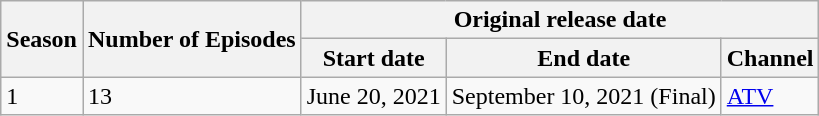<table class="wikitable">
<tr>
<th rowspan="2">Season</th>
<th rowspan="2">Number of Episodes</th>
<th colspan="3">Original release date</th>
</tr>
<tr>
<th>Start date</th>
<th>End date</th>
<th>Channel</th>
</tr>
<tr>
<td>1</td>
<td>13</td>
<td>June 20, 2021</td>
<td>September 10, 2021 (Final)</td>
<td><a href='#'>ATV</a></td>
</tr>
</table>
